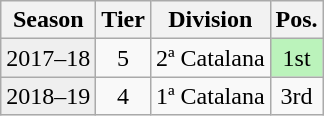<table class="wikitable">
<tr>
<th>Season</th>
<th>Tier</th>
<th>Division</th>
<th>Pos.</th>
</tr>
<tr>
<td style="background:#efefef;">2017–18</td>
<td align="center">5</td>
<td>2ª Catalana</td>
<td align="center" bgcolor=#BBF3BB>1st</td>
</tr>
<tr>
<td style="background:#efefef;">2018–19</td>
<td align="center">4</td>
<td>1ª Catalana</td>
<td align="center">3rd</td>
</tr>
</table>
